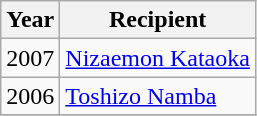<table class="wikitable">
<tr>
<th>Year</th>
<th>Recipient</th>
</tr>
<tr>
<td>2007</td>
<td><a href='#'>Nizaemon Kataoka</a></td>
</tr>
<tr>
<td>2006</td>
<td><a href='#'>Toshizo Namba</a></td>
</tr>
<tr>
</tr>
</table>
